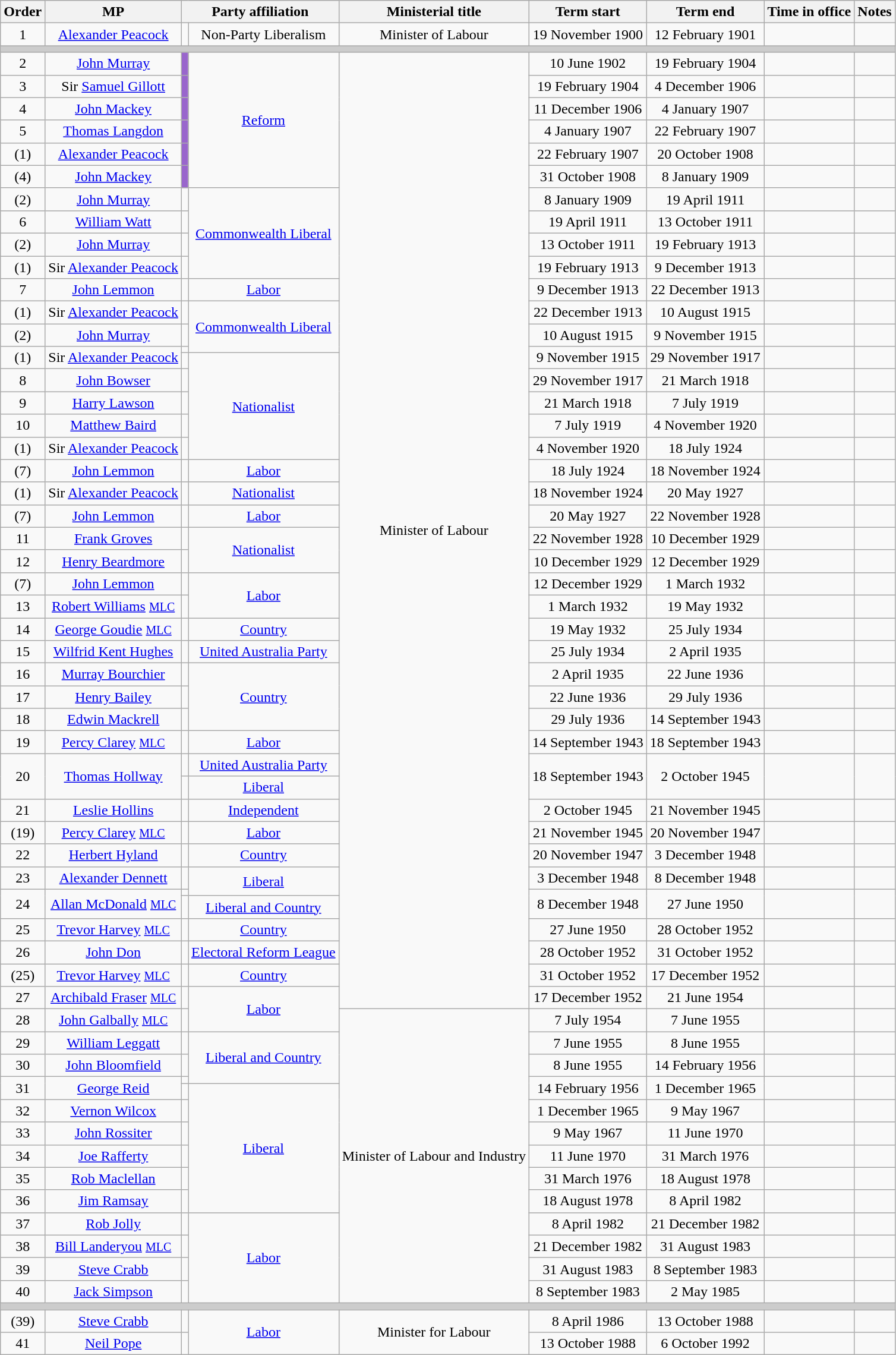<table class="wikitable" style="text-align:center">
<tr>
<th>Order</th>
<th>MP</th>
<th colspan="2">Party affiliation</th>
<th>Ministerial title</th>
<th>Term start</th>
<th>Term end</th>
<th>Time in office</th>
<th>Notes</th>
</tr>
<tr>
<td>1</td>
<td><a href='#'>Alexander Peacock</a> </td>
<td></td>
<td>Non-Party Liberalism</td>
<td>Minister of Labour</td>
<td>19 November 1900</td>
<td>12 February 1901</td>
<td></td>
<td></td>
</tr>
<tr>
<th colspan=9 style="background: #cccccc;"></th>
</tr>
<tr>
<td>2</td>
<td><a href='#'>John Murray</a> </td>
<td style="background:#9966CC"></td>
<td rowspan=6><a href='#'>Reform</a></td>
<td rowspan=44>Minister of Labour</td>
<td>10 June 1902</td>
<td>19 February 1904</td>
<td></td>
<td></td>
</tr>
<tr>
<td>3</td>
<td>Sir <a href='#'>Samuel Gillott</a> </td>
<td style="background:#9966CC"></td>
<td>19 February 1904</td>
<td>4 December 1906</td>
<td></td>
<td></td>
</tr>
<tr>
<td>4</td>
<td><a href='#'>John Mackey</a> </td>
<td style="background:#9966CC"></td>
<td>11 December 1906</td>
<td>4 January 1907</td>
<td></td>
<td></td>
</tr>
<tr>
<td>5</td>
<td><a href='#'>Thomas Langdon</a> </td>
<td style="background:#9966CC"></td>
<td>4 January 1907</td>
<td>22 February 1907</td>
<td></td>
<td></td>
</tr>
<tr>
<td>(1)</td>
<td><a href='#'>Alexander Peacock</a> </td>
<td style="background:#9966CC"></td>
<td>22 February 1907</td>
<td>20 October 1908</td>
<td></td>
<td></td>
</tr>
<tr>
<td>(4)</td>
<td><a href='#'>John Mackey</a> </td>
<td style="background:#9966CC"></td>
<td>31 October 1908</td>
<td>8 January 1909</td>
<td></td>
<td></td>
</tr>
<tr>
<td>(2)</td>
<td><a href='#'>John Murray</a> </td>
<td></td>
<td rowspan=4><a href='#'>Commonwealth Liberal</a></td>
<td>8 January 1909</td>
<td>19 April 1911</td>
<td></td>
<td></td>
</tr>
<tr>
<td>6</td>
<td><a href='#'>William Watt</a> </td>
<td></td>
<td>19 April 1911</td>
<td>13 October 1911</td>
<td></td>
<td></td>
</tr>
<tr>
<td>(2)</td>
<td><a href='#'>John Murray</a> </td>
<td></td>
<td>13 October 1911</td>
<td>19 February 1913</td>
<td></td>
<td></td>
</tr>
<tr>
<td>(1)</td>
<td>Sir <a href='#'>Alexander Peacock</a> </td>
<td></td>
<td>19 February 1913</td>
<td>9 December 1913</td>
<td></td>
<td></td>
</tr>
<tr>
<td>7</td>
<td><a href='#'>John Lemmon</a> </td>
<td></td>
<td><a href='#'>Labor</a></td>
<td>9 December 1913</td>
<td>22 December 1913</td>
<td></td>
<td></td>
</tr>
<tr>
<td>(1)</td>
<td>Sir <a href='#'>Alexander Peacock</a> </td>
<td></td>
<td rowspan=3><a href='#'>Commonwealth Liberal</a></td>
<td>22 December 1913</td>
<td>10 August 1915</td>
<td></td>
<td></td>
</tr>
<tr>
<td>(2)</td>
<td><a href='#'>John Murray</a> </td>
<td></td>
<td>10 August 1915</td>
<td>9 November 1915</td>
<td></td>
<td></td>
</tr>
<tr>
<td rowspan=2>(1)</td>
<td rowspan=2>Sir <a href='#'>Alexander Peacock</a> </td>
<td></td>
<td rowspan=2>9 November 1915</td>
<td rowspan=2>29 November 1917</td>
<td rowspan=2></td>
<td rowspan=2></td>
</tr>
<tr>
<td></td>
<td rowspan=5><a href='#'>Nationalist</a></td>
</tr>
<tr>
<td>8</td>
<td><a href='#'>John Bowser</a> </td>
<td></td>
<td>29 November 1917</td>
<td>21 March 1918</td>
<td></td>
<td></td>
</tr>
<tr>
<td>9</td>
<td><a href='#'>Harry Lawson</a> </td>
<td></td>
<td>21 March 1918</td>
<td>7 July 1919</td>
<td></td>
<td></td>
</tr>
<tr>
<td>10</td>
<td><a href='#'>Matthew Baird</a> </td>
<td></td>
<td>7 July 1919</td>
<td>4 November 1920</td>
<td></td>
<td></td>
</tr>
<tr>
<td>(1)</td>
<td>Sir <a href='#'>Alexander Peacock</a> </td>
<td></td>
<td>4 November 1920</td>
<td>18 July 1924</td>
<td></td>
<td></td>
</tr>
<tr>
<td>(7)</td>
<td><a href='#'>John Lemmon</a> </td>
<td></td>
<td><a href='#'>Labor</a></td>
<td>18 July 1924</td>
<td>18 November 1924</td>
<td></td>
<td></td>
</tr>
<tr>
<td>(1)</td>
<td>Sir <a href='#'>Alexander Peacock</a> </td>
<td></td>
<td><a href='#'>Nationalist</a></td>
<td>18 November 1924</td>
<td>20 May 1927</td>
<td></td>
<td></td>
</tr>
<tr>
<td>(7)</td>
<td><a href='#'>John Lemmon</a> </td>
<td></td>
<td><a href='#'>Labor</a></td>
<td>20 May 1927</td>
<td>22 November 1928</td>
<td></td>
<td></td>
</tr>
<tr>
<td>11</td>
<td><a href='#'>Frank Groves</a> </td>
<td></td>
<td rowspan=2><a href='#'>Nationalist</a></td>
<td>22 November 1928</td>
<td>10 December 1929</td>
<td></td>
<td></td>
</tr>
<tr>
<td>12</td>
<td><a href='#'>Henry Beardmore</a> </td>
<td></td>
<td>10 December 1929</td>
<td>12 December 1929</td>
<td></td>
<td></td>
</tr>
<tr>
<td>(7)</td>
<td><a href='#'>John Lemmon</a> </td>
<td></td>
<td rowspan=2><a href='#'>Labor</a></td>
<td>12 December 1929</td>
<td>1 March 1932</td>
<td></td>
<td></td>
</tr>
<tr>
<td>13</td>
<td><a href='#'>Robert Williams</a> <small><a href='#'>MLC</a></small></td>
<td></td>
<td>1 March 1932</td>
<td>19 May 1932</td>
<td></td>
<td></td>
</tr>
<tr>
<td>14</td>
<td><a href='#'>George Goudie</a> <small><a href='#'>MLC</a></small></td>
<td></td>
<td><a href='#'>Country</a></td>
<td>19 May 1932</td>
<td>25 July 1934</td>
<td></td>
<td></td>
</tr>
<tr>
<td>15</td>
<td><a href='#'>Wilfrid Kent Hughes</a> </td>
<td></td>
<td><a href='#'>United Australia Party</a></td>
<td>25 July 1934</td>
<td>2 April 1935</td>
<td></td>
<td></td>
</tr>
<tr>
<td>16</td>
<td><a href='#'>Murray Bourchier</a> </td>
<td></td>
<td rowspan=3><a href='#'>Country</a></td>
<td>2 April 1935</td>
<td>22 June 1936</td>
<td></td>
<td></td>
</tr>
<tr>
<td>17</td>
<td><a href='#'>Henry Bailey</a> </td>
<td></td>
<td>22 June 1936</td>
<td>29 July 1936</td>
<td></td>
<td></td>
</tr>
<tr>
<td>18</td>
<td><a href='#'>Edwin Mackrell</a> </td>
<td></td>
<td>29 July 1936</td>
<td>14 September 1943</td>
<td></td>
<td></td>
</tr>
<tr>
<td>19</td>
<td><a href='#'>Percy Clarey</a> <small><a href='#'>MLC</a></small></td>
<td></td>
<td><a href='#'>Labor</a></td>
<td>14 September 1943</td>
<td>18 September 1943</td>
<td></td>
<td></td>
</tr>
<tr>
<td rowspan=2>20</td>
<td rowspan=2><a href='#'>Thomas Hollway</a> </td>
<td></td>
<td><a href='#'>United Australia Party</a></td>
<td rowspan=2>18 September 1943</td>
<td rowspan=2>2 October 1945</td>
<td rowspan=2></td>
<td rowspan=2></td>
</tr>
<tr>
<td></td>
<td><a href='#'>Liberal</a></td>
</tr>
<tr>
<td>21</td>
<td><a href='#'>Leslie Hollins</a> </td>
<td></td>
<td><a href='#'>Independent</a></td>
<td>2 October 1945</td>
<td>21 November 1945</td>
<td></td>
<td></td>
</tr>
<tr>
<td>(19)</td>
<td><a href='#'>Percy Clarey</a> <small><a href='#'>MLC</a></small></td>
<td></td>
<td><a href='#'>Labor</a></td>
<td>21 November 1945</td>
<td>20 November 1947</td>
<td></td>
<td></td>
</tr>
<tr>
<td>22</td>
<td><a href='#'>Herbert Hyland</a> </td>
<td></td>
<td><a href='#'>Country</a></td>
<td>20 November 1947</td>
<td>3 December 1948</td>
<td></td>
<td></td>
</tr>
<tr>
<td>23</td>
<td><a href='#'>Alexander Dennett</a> </td>
<td></td>
<td rowspan=2><a href='#'>Liberal</a></td>
<td>3 December 1948</td>
<td>8 December 1948</td>
<td></td>
<td></td>
</tr>
<tr>
<td rowspan=2>24</td>
<td rowspan=2><a href='#'>Allan McDonald</a> <small><a href='#'>MLC</a></small></td>
<td></td>
<td rowspan=2>8 December 1948</td>
<td rowspan=2>27 June 1950</td>
<td rowspan=2></td>
<td rowspan=2></td>
</tr>
<tr>
<td></td>
<td><a href='#'>Liberal and Country</a></td>
</tr>
<tr>
<td>25</td>
<td><a href='#'>Trevor Harvey</a> <small><a href='#'>MLC</a></small></td>
<td></td>
<td><a href='#'>Country</a></td>
<td>27 June 1950</td>
<td>28 October 1952</td>
<td></td>
<td></td>
</tr>
<tr>
<td>26</td>
<td><a href='#'>John Don</a> </td>
<td></td>
<td><a href='#'>Electoral Reform League</a></td>
<td>28 October 1952</td>
<td>31 October 1952</td>
<td></td>
<td></td>
</tr>
<tr>
<td>(25)</td>
<td><a href='#'>Trevor Harvey</a> <small><a href='#'>MLC</a></small></td>
<td></td>
<td><a href='#'>Country</a></td>
<td>31 October 1952</td>
<td>17 December 1952</td>
<td></td>
<td></td>
</tr>
<tr>
<td>27</td>
<td><a href='#'>Archibald Fraser</a> <small><a href='#'>MLC</a></small></td>
<td></td>
<td rowspan=2><a href='#'>Labor</a></td>
<td>17 December 1952</td>
<td>21 June 1954</td>
<td></td>
<td></td>
</tr>
<tr>
<td>28</td>
<td><a href='#'>John Galbally</a> <small><a href='#'>MLC</a></small></td>
<td></td>
<td rowspan=14>Minister of Labour and Industry</td>
<td>7 July 1954</td>
<td>7 June 1955</td>
<td></td>
<td></td>
</tr>
<tr>
<td>29</td>
<td><a href='#'>William Leggatt</a> </td>
<td></td>
<td rowspan=3><a href='#'>Liberal and Country</a></td>
<td>7 June 1955</td>
<td>8 June 1955</td>
<td></td>
<td></td>
</tr>
<tr>
<td>30</td>
<td><a href='#'>John Bloomfield</a> </td>
<td></td>
<td>8 June 1955</td>
<td>14 February 1956</td>
<td></td>
<td></td>
</tr>
<tr>
<td rowspan=2>31</td>
<td rowspan=2><a href='#'>George Reid</a> </td>
<td></td>
<td rowspan=2>14 February 1956</td>
<td rowspan=2>1 December 1965</td>
<td rowspan=2></td>
<td rowspan=2></td>
</tr>
<tr>
<td></td>
<td rowspan=6><a href='#'>Liberal</a></td>
</tr>
<tr>
<td>32</td>
<td><a href='#'>Vernon Wilcox</a> </td>
<td></td>
<td>1 December 1965</td>
<td>9 May 1967</td>
<td></td>
<td></td>
</tr>
<tr>
<td>33</td>
<td><a href='#'>John Rossiter</a> </td>
<td></td>
<td>9 May 1967</td>
<td>11 June 1970</td>
<td></td>
<td></td>
</tr>
<tr>
<td>34</td>
<td><a href='#'>Joe Rafferty</a> </td>
<td></td>
<td>11 June 1970</td>
<td>31 March 1976</td>
<td></td>
<td></td>
</tr>
<tr>
<td>35</td>
<td><a href='#'>Rob Maclellan</a> </td>
<td></td>
<td>31 March 1976</td>
<td>18 August 1978</td>
<td></td>
<td></td>
</tr>
<tr>
<td>36</td>
<td><a href='#'>Jim Ramsay</a> </td>
<td></td>
<td>18 August 1978</td>
<td>8 April 1982</td>
<td></td>
<td></td>
</tr>
<tr>
<td>37</td>
<td><a href='#'>Rob Jolly</a> </td>
<td></td>
<td rowspan=4><a href='#'>Labor</a></td>
<td>8 April 1982</td>
<td>21 December 1982</td>
<td></td>
<td></td>
</tr>
<tr>
<td>38</td>
<td><a href='#'>Bill Landeryou</a> <small><a href='#'>MLC</a></small></td>
<td></td>
<td>21 December 1982</td>
<td>31 August 1983</td>
<td></td>
<td></td>
</tr>
<tr>
<td>39</td>
<td><a href='#'>Steve Crabb</a> </td>
<td></td>
<td>31 August 1983</td>
<td>8 September 1983</td>
<td></td>
<td></td>
</tr>
<tr>
<td>40</td>
<td><a href='#'>Jack Simpson</a> </td>
<td></td>
<td>8 September 1983</td>
<td>2 May 1985</td>
<td></td>
<td></td>
</tr>
<tr>
<th colspan=9 style="background: #cccccc;"></th>
</tr>
<tr>
<td>(39)</td>
<td><a href='#'>Steve Crabb</a> </td>
<td></td>
<td rowspan=2><a href='#'>Labor</a></td>
<td rowspan=2>Minister for Labour</td>
<td>8 April 1986</td>
<td>13 October 1988</td>
<td></td>
<td></td>
</tr>
<tr>
<td>41</td>
<td><a href='#'>Neil Pope</a> </td>
<td></td>
<td>13 October 1988</td>
<td>6 October 1992</td>
<td></td>
<td></td>
</tr>
</table>
